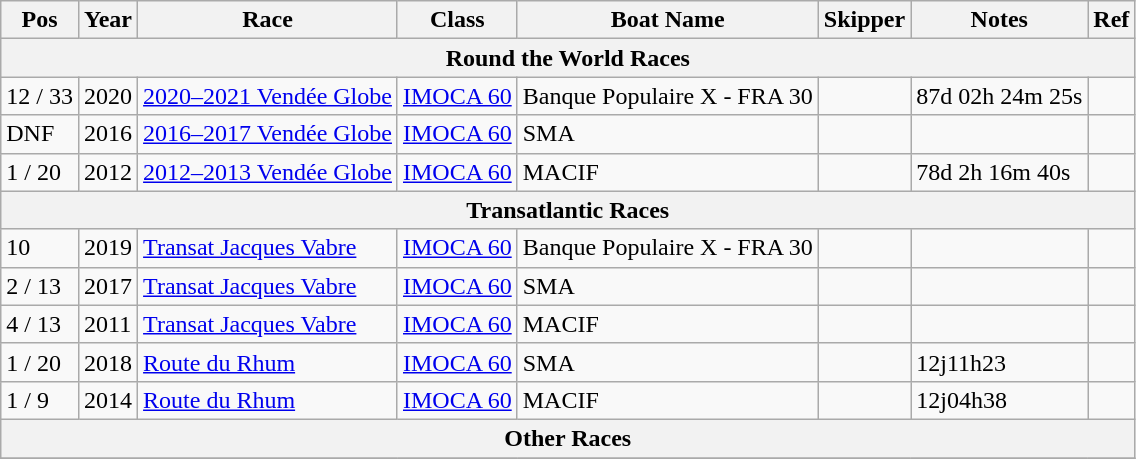<table class="wikitable sortable">
<tr>
<th>Pos</th>
<th>Year</th>
<th>Race</th>
<th>Class</th>
<th>Boat Name</th>
<th>Skipper</th>
<th>Notes</th>
<th>Ref</th>
</tr>
<tr>
<th colspan = 8><strong>Round the World Races</strong></th>
</tr>
<tr>
<td>12 / 33</td>
<td>2020</td>
<td><a href='#'>2020–2021 Vendée Globe</a></td>
<td><a href='#'>IMOCA 60</a></td>
<td>Banque Populaire X - FRA 30</td>
<td></td>
<td>87d 02h 24m 25s</td>
<td></td>
</tr>
<tr>
<td>DNF</td>
<td>2016</td>
<td><a href='#'>2016–2017 Vendée Globe</a></td>
<td><a href='#'>IMOCA 60</a></td>
<td>SMA</td>
<td></td>
<td></td>
<td></td>
</tr>
<tr>
<td>1 / 20</td>
<td>2012</td>
<td><a href='#'>2012–2013 Vendée Globe</a></td>
<td><a href='#'>IMOCA 60</a></td>
<td>MACIF</td>
<td></td>
<td>78d 2h 16m 40s</td>
<td></td>
</tr>
<tr>
<th colspan = 8><strong>Transatlantic Races</strong></th>
</tr>
<tr>
<td>10</td>
<td>2019</td>
<td><a href='#'>Transat Jacques Vabre</a></td>
<td><a href='#'>IMOCA 60</a></td>
<td>Banque Populaire X - FRA 30</td>
<td> <br> </td>
<td></td>
<td></td>
</tr>
<tr>
<td>2 / 13</td>
<td>2017</td>
<td><a href='#'>Transat Jacques Vabre</a></td>
<td><a href='#'>IMOCA 60</a></td>
<td>SMA</td>
<td> <br> </td>
<td></td>
<td></td>
</tr>
<tr>
<td>4 / 13</td>
<td>2011</td>
<td><a href='#'>Transat Jacques Vabre</a></td>
<td><a href='#'>IMOCA 60</a></td>
<td>MACIF</td>
<td>  <br> </td>
<td></td>
<td></td>
</tr>
<tr>
<td>1 / 20</td>
<td>2018</td>
<td><a href='#'>Route du Rhum</a></td>
<td><a href='#'>IMOCA 60</a></td>
<td>SMA</td>
<td></td>
<td>12j11h23</td>
<td></td>
</tr>
<tr>
<td>1 / 9</td>
<td>2014</td>
<td><a href='#'>Route du Rhum</a></td>
<td><a href='#'>IMOCA 60</a></td>
<td>MACIF</td>
<td></td>
<td>12j04h38</td>
<td></td>
</tr>
<tr>
<th colspan = 8><strong>Other Races</strong></th>
</tr>
<tr>
</tr>
</table>
